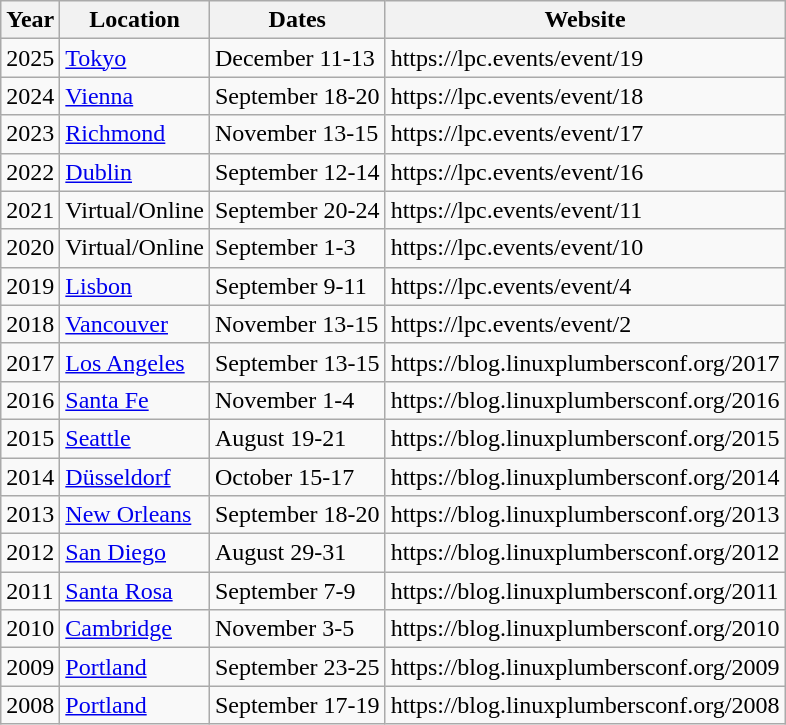<table class="wikitable">
<tr>
<th>Year</th>
<th>Location</th>
<th>Dates</th>
<th>Website</th>
</tr>
<tr>
<td>2025</td>
<td><a href='#'>Tokyo</a></td>
<td>December 11-13</td>
<td>https://lpc.events/event/19</td>
</tr>
<tr>
<td>2024</td>
<td><a href='#'>Vienna</a></td>
<td>September 18-20</td>
<td>https://lpc.events/event/18</td>
</tr>
<tr>
<td>2023</td>
<td><a href='#'>Richmond</a></td>
<td>November 13-15</td>
<td>https://lpc.events/event/17</td>
</tr>
<tr>
<td>2022</td>
<td><a href='#'>Dublin</a></td>
<td>September 12-14</td>
<td>https://lpc.events/event/16</td>
</tr>
<tr>
<td>2021</td>
<td>Virtual/Online</td>
<td>September 20-24</td>
<td>https://lpc.events/event/11</td>
</tr>
<tr>
<td>2020</td>
<td>Virtual/Online</td>
<td>September 1-3</td>
<td>https://lpc.events/event/10</td>
</tr>
<tr>
<td>2019</td>
<td><a href='#'>Lisbon</a></td>
<td>September 9-11</td>
<td>https://lpc.events/event/4</td>
</tr>
<tr>
<td>2018</td>
<td><a href='#'>Vancouver</a></td>
<td>November 13-15</td>
<td>https://lpc.events/event/2</td>
</tr>
<tr>
<td>2017</td>
<td><a href='#'>Los Angeles</a></td>
<td>September 13-15</td>
<td>https://blog.linuxplumbersconf.org/2017</td>
</tr>
<tr>
<td>2016</td>
<td><a href='#'>Santa Fe</a></td>
<td>November 1-4</td>
<td>https://blog.linuxplumbersconf.org/2016</td>
</tr>
<tr>
<td>2015</td>
<td><a href='#'>Seattle</a></td>
<td>August 19-21</td>
<td>https://blog.linuxplumbersconf.org/2015</td>
</tr>
<tr>
<td>2014</td>
<td><a href='#'>Düsseldorf</a></td>
<td>October 15-17</td>
<td>https://blog.linuxplumbersconf.org/2014</td>
</tr>
<tr>
<td>2013</td>
<td><a href='#'>New Orleans</a></td>
<td>September 18-20</td>
<td>https://blog.linuxplumbersconf.org/2013</td>
</tr>
<tr>
<td>2012</td>
<td><a href='#'>San Diego</a></td>
<td>August 29-31</td>
<td>https://blog.linuxplumbersconf.org/2012</td>
</tr>
<tr>
<td>2011</td>
<td><a href='#'>Santa Rosa</a></td>
<td>September 7-9</td>
<td>https://blog.linuxplumbersconf.org/2011</td>
</tr>
<tr>
<td>2010</td>
<td><a href='#'>Cambridge</a></td>
<td>November 3-5</td>
<td>https://blog.linuxplumbersconf.org/2010</td>
</tr>
<tr>
<td>2009</td>
<td><a href='#'>Portland</a></td>
<td>September 23-25</td>
<td>https://blog.linuxplumbersconf.org/2009</td>
</tr>
<tr>
<td>2008</td>
<td><a href='#'>Portland</a></td>
<td>September 17-19</td>
<td>https://blog.linuxplumbersconf.org/2008</td>
</tr>
</table>
